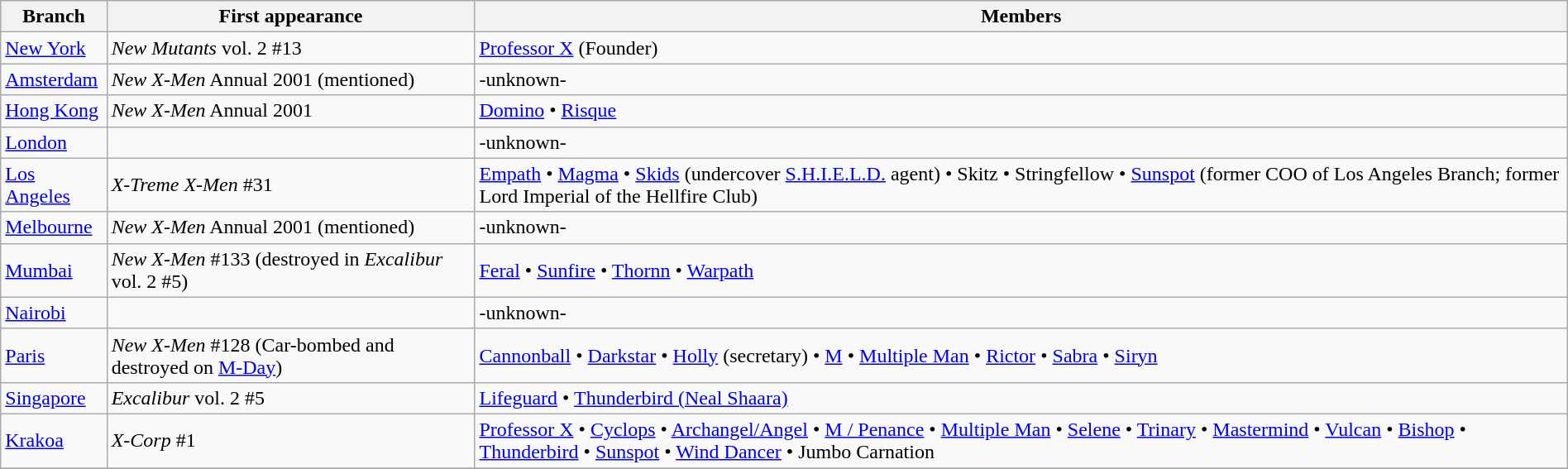<table class="wikitable" width=100%>
<tr>
<th>Branch</th>
<th>First appearance</th>
<th>Members</th>
</tr>
<tr>
<td><a href='#'>New York</a></td>
<td><em>New Mutants</em> vol. 2 #13</td>
<td><a href='#'>Professor X</a> (Founder)</td>
</tr>
<tr>
<td><a href='#'>Amsterdam</a></td>
<td><em>New X-Men</em> Annual 2001 (mentioned)</td>
<td>-unknown-</td>
</tr>
<tr>
<td><a href='#'>Hong Kong</a></td>
<td><em>New X-Men</em> Annual 2001</td>
<td><a href='#'>Domino</a> • <a href='#'>Risque</a></td>
</tr>
<tr>
<td><a href='#'>London</a></td>
<td></td>
<td>-unknown-</td>
</tr>
<tr>
<td><a href='#'>Los Angeles</a></td>
<td><em>X-Treme X-Men</em> #31</td>
<td><a href='#'>Empath</a> • <a href='#'>Magma</a> • <a href='#'>Skids</a> (undercover <a href='#'>S.H.I.E.L.D.</a> agent) • Skitz • Stringfellow • <a href='#'>Sunspot</a> (former COO of Los Angeles Branch; former Lord Imperial of the Hellfire Club)</td>
</tr>
<tr>
<td><a href='#'>Melbourne</a></td>
<td><em>New X-Men</em> Annual 2001 (mentioned)</td>
<td>-unknown-</td>
</tr>
<tr>
<td><a href='#'>Mumbai</a></td>
<td><em>New X-Men</em> #133 (destroyed in <em>Excalibur</em> vol. 2 #5)</td>
<td><a href='#'>Feral</a> • <a href='#'>Sunfire</a> • <a href='#'>Thornn</a> • <a href='#'>Warpath</a></td>
</tr>
<tr>
<td><a href='#'>Nairobi</a></td>
<td></td>
<td>-unknown-</td>
</tr>
<tr>
<td><a href='#'>Paris</a></td>
<td><em>New X-Men</em> #128 (Car-bombed and destroyed on <a href='#'>M-Day</a>)</td>
<td><a href='#'>Cannonball</a> • <a href='#'>Darkstar</a> • <a href='#'>Holly</a> (secretary) • <a href='#'>M</a> • <a href='#'>Multiple Man</a> • <a href='#'>Rictor</a> • <a href='#'>Sabra</a> • <a href='#'>Siryn</a></td>
</tr>
<tr>
<td><a href='#'>Singapore</a></td>
<td><em>Excalibur</em> vol. 2 #5</td>
<td><a href='#'>Lifeguard</a> • <a href='#'>Thunderbird (Neal Shaara)</a></td>
</tr>
<tr>
<td><a href='#'>Krakoa</a></td>
<td><em>X-Corp</em> #1</td>
<td><a href='#'>Professor X</a> • <a href='#'>Cyclops</a> • <a href='#'>Archangel/Angel</a> • <a href='#'>M / Penance</a> • <a href='#'>Multiple Man</a> • <a href='#'>Selene</a> • <a href='#'>Trinary</a> • <a href='#'>Mastermind</a> • <a href='#'>Vulcan</a> • <a href='#'>Bishop</a> • <a href='#'>Thunderbird</a> • <a href='#'>Sunspot</a> • <a href='#'>Wind Dancer</a> • Jumbo Carnation</td>
</tr>
<tr>
</tr>
</table>
